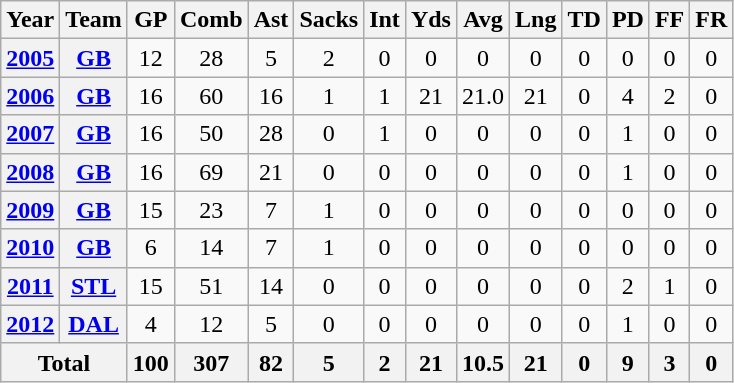<table class="wikitable" style="text-align: center;">
<tr>
<th>Year</th>
<th>Team</th>
<th>GP</th>
<th>Comb</th>
<th>Ast</th>
<th>Sacks</th>
<th>Int</th>
<th>Yds</th>
<th>Avg</th>
<th>Lng</th>
<th>TD</th>
<th>PD</th>
<th>FF</th>
<th>FR</th>
</tr>
<tr>
<th><a href='#'>2005</a></th>
<th><a href='#'>GB</a></th>
<td>12</td>
<td>28</td>
<td>5</td>
<td>2</td>
<td>0</td>
<td>0</td>
<td>0</td>
<td>0</td>
<td>0</td>
<td>0</td>
<td>0</td>
<td>0</td>
</tr>
<tr>
<th><a href='#'>2006</a></th>
<th><a href='#'>GB</a></th>
<td>16</td>
<td>60</td>
<td>16</td>
<td>1</td>
<td>1</td>
<td>21</td>
<td>21.0</td>
<td>21</td>
<td>0</td>
<td>4</td>
<td>2</td>
<td>0</td>
</tr>
<tr>
<th><a href='#'>2007</a></th>
<th><a href='#'>GB</a></th>
<td>16</td>
<td>50</td>
<td>28</td>
<td>0</td>
<td>1</td>
<td>0</td>
<td>0</td>
<td>0</td>
<td>0</td>
<td>1</td>
<td>0</td>
<td>0</td>
</tr>
<tr>
<th><a href='#'>2008</a></th>
<th><a href='#'>GB</a></th>
<td>16</td>
<td>69</td>
<td>21</td>
<td>0</td>
<td>0</td>
<td>0</td>
<td>0</td>
<td>0</td>
<td>0</td>
<td>1</td>
<td>0</td>
<td>0</td>
</tr>
<tr>
<th><a href='#'>2009</a></th>
<th><a href='#'>GB</a></th>
<td>15</td>
<td>23</td>
<td>7</td>
<td>1</td>
<td>0</td>
<td>0</td>
<td>0</td>
<td>0</td>
<td>0</td>
<td>0</td>
<td>0</td>
<td>0</td>
</tr>
<tr>
<th><a href='#'>2010</a></th>
<th><a href='#'>GB</a></th>
<td>6</td>
<td>14</td>
<td>7</td>
<td>1</td>
<td>0</td>
<td>0</td>
<td>0</td>
<td>0</td>
<td>0</td>
<td>0</td>
<td>0</td>
<td>0</td>
</tr>
<tr>
<th><a href='#'>2011</a></th>
<th><a href='#'>STL</a></th>
<td>15</td>
<td>51</td>
<td>14</td>
<td>0</td>
<td>0</td>
<td>0</td>
<td>0</td>
<td>0</td>
<td>0</td>
<td>2</td>
<td>1</td>
<td>0</td>
</tr>
<tr>
<th><a href='#'>2012</a></th>
<th><a href='#'>DAL</a></th>
<td>4</td>
<td>12</td>
<td>5</td>
<td>0</td>
<td>0</td>
<td>0</td>
<td>0</td>
<td>0</td>
<td>0</td>
<td>1</td>
<td>0</td>
<td>0</td>
</tr>
<tr>
<th colspan="2">Total</th>
<th>100</th>
<th>307</th>
<th>82</th>
<th>5</th>
<th>2</th>
<th>21</th>
<th>10.5</th>
<th>21</th>
<th>0</th>
<th>9</th>
<th>3</th>
<th>0</th>
</tr>
</table>
